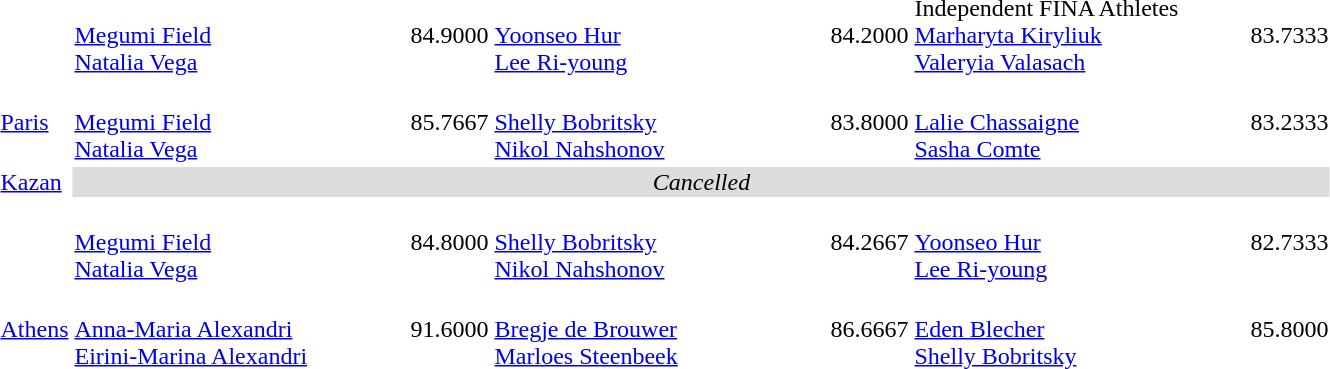<table>
<tr>
<td><br></td>
<td width=220> <br> <a href='#'>Megumi Field</a> <br> <a href='#'>Natalia Vega</a></td>
<td>84.9000</td>
<td width=220> <br> <a href='#'>Yoonseo Hur</a> <br> <a href='#'>Lee Ri-young</a></td>
<td>84.2000</td>
<td width=220> Independent FINA Athletes <br> <a href='#'>Marharyta Kiryliuk</a> <br> <a href='#'>Valeryia Valasach</a></td>
<td>83.7333</td>
</tr>
<tr>
<td> <a href='#'>Paris</a></td>
<td width=220> <br> <a href='#'>Megumi Field</a> <br> <a href='#'>Natalia Vega</a></td>
<td>85.7667</td>
<td width=220> <br> <a href='#'>Shelly Bobritsky</a> <br> <a href='#'>Nikol Nahshonov</a></td>
<td>83.8000</td>
<td width=220> <br> <a href='#'>Lalie Chassaigne</a> <br> <a href='#'>Sasha Comte</a></td>
<td>83.2333</td>
</tr>
<tr>
<td> <a href='#'>Kazan</a></td>
<td bgcolor="#DDDDDD" align=center colspan=6><em>Cancelled</em></td>
</tr>
<tr>
<td></td>
<td width=220> <br> <a href='#'>Megumi Field</a> <br> <a href='#'>Natalia Vega</a></td>
<td>84.8000</td>
<td width=220> <br> <a href='#'>Shelly Bobritsky</a> <br> <a href='#'>Nikol Nahshonov</a></td>
<td>84.2667</td>
<td width=220> <br> <a href='#'>Yoonseo Hur</a> <br> <a href='#'>Lee Ri-young</a></td>
<td>82.7333</td>
</tr>
<tr>
<td> <a href='#'>Athens</a></td>
<td width=220> <br> <a href='#'>Anna-Maria Alexandri</a> <br> <a href='#'>Eirini-Marina Alexandri</a></td>
<td>91.6000</td>
<td width=220> <br> <a href='#'>Bregje de Brouwer</a> <br> <a href='#'>Marloes Steenbeek</a></td>
<td>86.6667</td>
<td width=220> <br> <a href='#'>Eden Blecher</a> <br> <a href='#'>Shelly Bobritsky</a></td>
<td>85.8000</td>
</tr>
</table>
